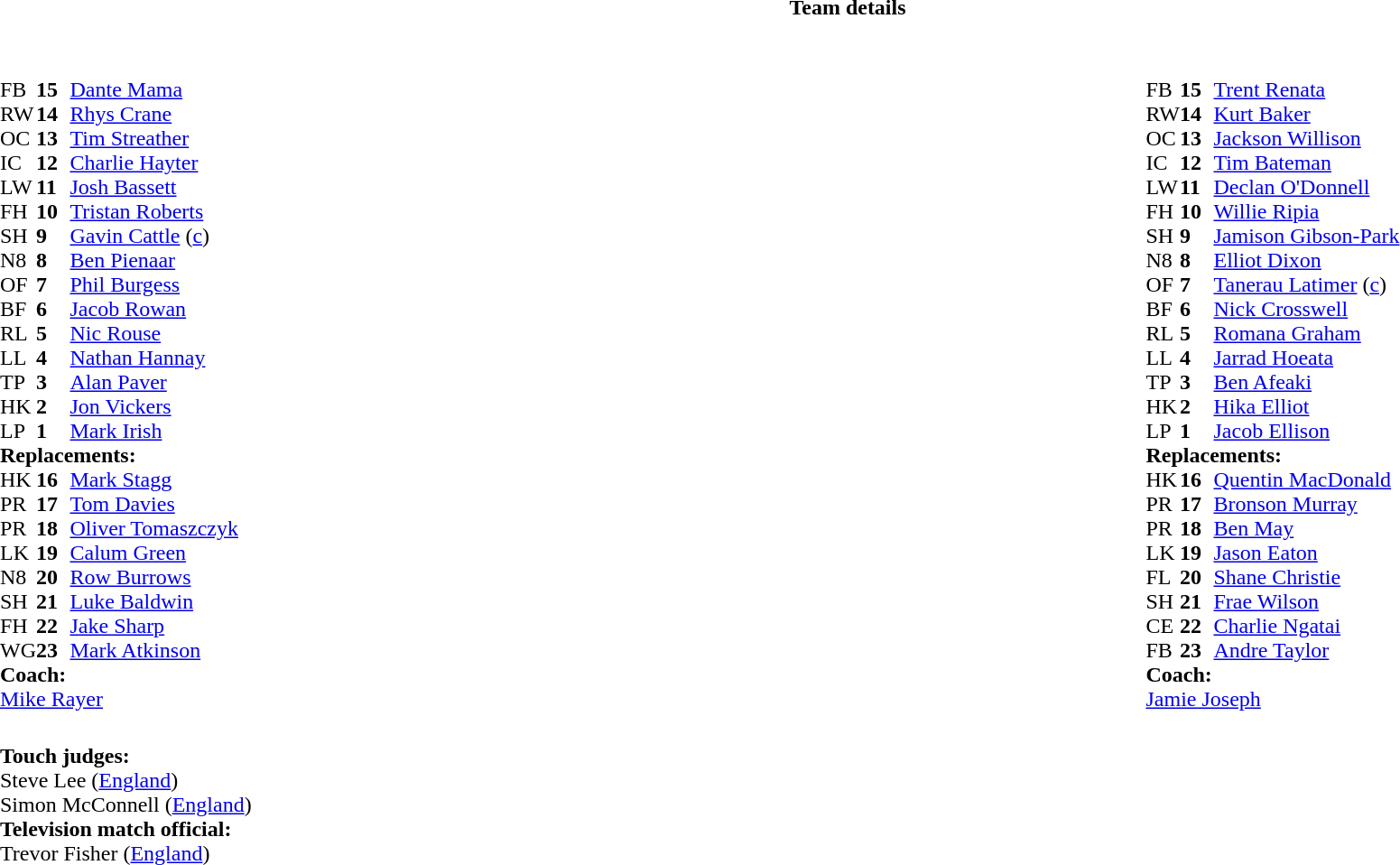<table border="0" width="100%" class="collapsible collapsed">
<tr>
<th>Team details</th>
</tr>
<tr>
<td><br><table width="100%">
<tr>
<td valign="top" width="50%"><br><table style="font-size: 100%" cellspacing="0" cellpadding="0">
<tr>
<th width="25"></th>
<th width="25"></th>
</tr>
<tr>
<td>FB</td>
<td><strong>15</strong></td>
<td> <a href='#'>Dante Mama</a></td>
</tr>
<tr>
<td>RW</td>
<td><strong>14</strong></td>
<td> <a href='#'>Rhys Crane</a></td>
</tr>
<tr>
<td>OC</td>
<td><strong>13</strong></td>
<td> <a href='#'>Tim Streather</a></td>
</tr>
<tr>
<td>IC</td>
<td><strong>12</strong></td>
<td> <a href='#'>Charlie Hayter</a></td>
</tr>
<tr>
<td>LW</td>
<td><strong>11</strong></td>
<td> <a href='#'>Josh Bassett</a></td>
</tr>
<tr>
<td>FH</td>
<td><strong>10</strong></td>
<td> <a href='#'>Tristan Roberts</a></td>
<td></td>
<td></td>
</tr>
<tr>
<td>SH</td>
<td><strong>9</strong></td>
<td> <a href='#'>Gavin Cattle</a> (<a href='#'>c</a>)</td>
<td></td>
<td></td>
</tr>
<tr>
<td>N8</td>
<td><strong>8</strong></td>
<td> <a href='#'>Ben Pienaar</a></td>
</tr>
<tr>
<td>OF</td>
<td><strong>7</strong></td>
<td> <a href='#'>Phil Burgess</a></td>
<td></td>
<td></td>
</tr>
<tr>
<td>BF</td>
<td><strong>6</strong></td>
<td> <a href='#'>Jacob Rowan</a></td>
</tr>
<tr>
<td>RL</td>
<td><strong>5</strong></td>
<td> <a href='#'>Nic Rouse</a></td>
</tr>
<tr>
<td>LL</td>
<td><strong>4</strong></td>
<td> <a href='#'>Nathan Hannay</a></td>
<td></td>
<td></td>
</tr>
<tr>
<td>TP</td>
<td><strong>3</strong></td>
<td> <a href='#'>Alan Paver</a></td>
<td></td>
<td></td>
</tr>
<tr>
<td>HK</td>
<td><strong>2</strong></td>
<td> <a href='#'>Jon Vickers</a></td>
<td></td>
<td></td>
</tr>
<tr>
<td>LP</td>
<td><strong>1</strong></td>
<td> <a href='#'>Mark Irish</a></td>
<td></td>
<td></td>
</tr>
<tr>
<td colspan=3><strong>Replacements:</strong></td>
</tr>
<tr>
<td>HK</td>
<td><strong>16</strong></td>
<td> <a href='#'>Mark Stagg</a></td>
<td></td>
<td></td>
</tr>
<tr>
<td>PR</td>
<td><strong>17</strong></td>
<td> <a href='#'>Tom Davies</a></td>
<td></td>
<td></td>
</tr>
<tr>
<td>PR</td>
<td><strong>18</strong></td>
<td> <a href='#'>Oliver Tomaszczyk</a></td>
<td></td>
<td></td>
</tr>
<tr>
<td>LK</td>
<td><strong>19</strong></td>
<td> <a href='#'>Calum Green</a></td>
<td></td>
<td></td>
</tr>
<tr>
<td>N8</td>
<td><strong>20</strong></td>
<td> <a href='#'>Row Burrows</a></td>
<td></td>
<td></td>
</tr>
<tr>
<td>SH</td>
<td><strong>21</strong></td>
<td> <a href='#'>Luke Baldwin</a></td>
<td></td>
<td></td>
</tr>
<tr>
<td>FH</td>
<td><strong>22</strong></td>
<td> <a href='#'>Jake Sharp</a></td>
<td></td>
<td></td>
</tr>
<tr>
<td>WG</td>
<td><strong>23</strong></td>
<td> <a href='#'>Mark Atkinson</a></td>
</tr>
<tr>
<td colspan=3><strong>Coach:</strong></td>
</tr>
<tr>
<td colspan="4"><a href='#'>Mike Rayer</a></td>
</tr>
</table>
</td>
<td valign="top" width="50%"><br><table style="font-size: 100%" cellspacing="0" cellpadding="0" align="center">
<tr>
<th width="25"></th>
<th width="25"></th>
</tr>
<tr>
<td>FB</td>
<td><strong>15</strong></td>
<td><a href='#'>Trent Renata</a></td>
</tr>
<tr>
<td>RW</td>
<td><strong>14</strong></td>
<td><a href='#'>Kurt Baker</a></td>
</tr>
<tr>
<td>OC</td>
<td><strong>13</strong></td>
<td><a href='#'>Jackson Willison</a></td>
</tr>
<tr>
<td>IC</td>
<td><strong>12</strong></td>
<td><a href='#'>Tim Bateman</a></td>
<td></td>
<td></td>
</tr>
<tr>
<td>LW</td>
<td><strong>11</strong></td>
<td><a href='#'>Declan O'Donnell</a></td>
</tr>
<tr>
<td>FH</td>
<td><strong>10</strong></td>
<td><a href='#'>Willie Ripia</a></td>
</tr>
<tr>
<td>SH</td>
<td><strong>9</strong></td>
<td><a href='#'>Jamison Gibson-Park</a></td>
<td></td>
<td></td>
</tr>
<tr>
<td>N8</td>
<td><strong>8</strong></td>
<td><a href='#'>Elliot Dixon</a></td>
</tr>
<tr>
<td>OF</td>
<td><strong>7</strong></td>
<td><a href='#'>Tanerau Latimer</a> (<a href='#'>c</a>)</td>
</tr>
<tr>
<td>BF</td>
<td><strong>6</strong></td>
<td><a href='#'>Nick Crosswell</a></td>
<td></td>
<td></td>
</tr>
<tr>
<td>RL</td>
<td><strong>5</strong></td>
<td><a href='#'>Romana Graham</a></td>
</tr>
<tr>
<td>LL</td>
<td><strong>4</strong></td>
<td><a href='#'>Jarrad Hoeata</a></td>
<td></td>
<td></td>
</tr>
<tr>
<td>TP</td>
<td><strong>3</strong></td>
<td><a href='#'>Ben Afeaki</a></td>
</tr>
<tr>
<td>HK</td>
<td><strong>2</strong></td>
<td><a href='#'>Hika Elliot</a></td>
<td></td>
<td></td>
</tr>
<tr>
<td>LP</td>
<td><strong>1</strong></td>
<td><a href='#'>Jacob Ellison</a></td>
<td></td>
<td></td>
</tr>
<tr>
<td colspan=3><strong>Replacements:</strong></td>
</tr>
<tr>
<td>HK</td>
<td><strong>16</strong></td>
<td><a href='#'>Quentin MacDonald</a></td>
<td></td>
<td></td>
</tr>
<tr>
<td>PR</td>
<td><strong>17</strong></td>
<td><a href='#'>Bronson Murray</a></td>
</tr>
<tr>
<td>PR</td>
<td><strong>18</strong></td>
<td><a href='#'>Ben May</a></td>
<td></td>
<td></td>
</tr>
<tr>
<td>LK</td>
<td><strong>19</strong></td>
<td><a href='#'>Jason Eaton</a></td>
<td></td>
<td></td>
</tr>
<tr>
<td>FL</td>
<td><strong>20</strong></td>
<td><a href='#'>Shane Christie</a></td>
<td></td>
<td></td>
</tr>
<tr>
<td>SH</td>
<td><strong>21</strong></td>
<td><a href='#'>Frae Wilson</a></td>
<td></td>
<td></td>
</tr>
<tr>
<td>CE</td>
<td><strong>22</strong></td>
<td><a href='#'>Charlie Ngatai</a></td>
<td></td>
<td></td>
</tr>
<tr>
<td>FB</td>
<td><strong>23</strong></td>
<td><a href='#'>Andre Taylor</a></td>
</tr>
<tr>
<td colspan=3><strong>Coach:</strong></td>
</tr>
<tr>
<td colspan="4"><a href='#'>Jamie Joseph</a></td>
</tr>
</table>
</td>
</tr>
</table>
<table width=100% style="font-size: 100%">
<tr>
<td><br><strong>Touch judges:</strong>
<br>Steve Lee (<a href='#'>England</a>)
<br>Simon McConnell (<a href='#'>England</a>)
<br><strong>Television match official:</strong>
<br>Trevor Fisher (<a href='#'>England</a>)</td>
</tr>
</table>
</td>
</tr>
</table>
